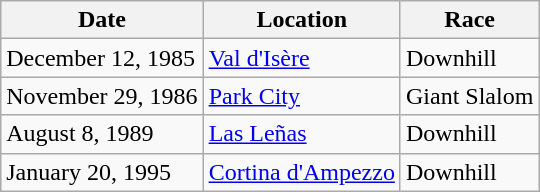<table class="wikitable">
<tr>
<th><strong>Date</strong></th>
<th><strong>Location</strong></th>
<th><strong>Race</strong></th>
</tr>
<tr>
<td>December 12, 1985</td>
<td> <a href='#'>Val d'Isère</a></td>
<td>Downhill</td>
</tr>
<tr>
<td>November 29, 1986</td>
<td> <a href='#'>Park City</a></td>
<td>Giant Slalom</td>
</tr>
<tr>
<td>August 8, 1989</td>
<td> <a href='#'>Las Leñas</a></td>
<td>Downhill</td>
</tr>
<tr>
<td>January 20, 1995</td>
<td> <a href='#'>Cortina d'Ampezzo</a></td>
<td>Downhill</td>
</tr>
</table>
